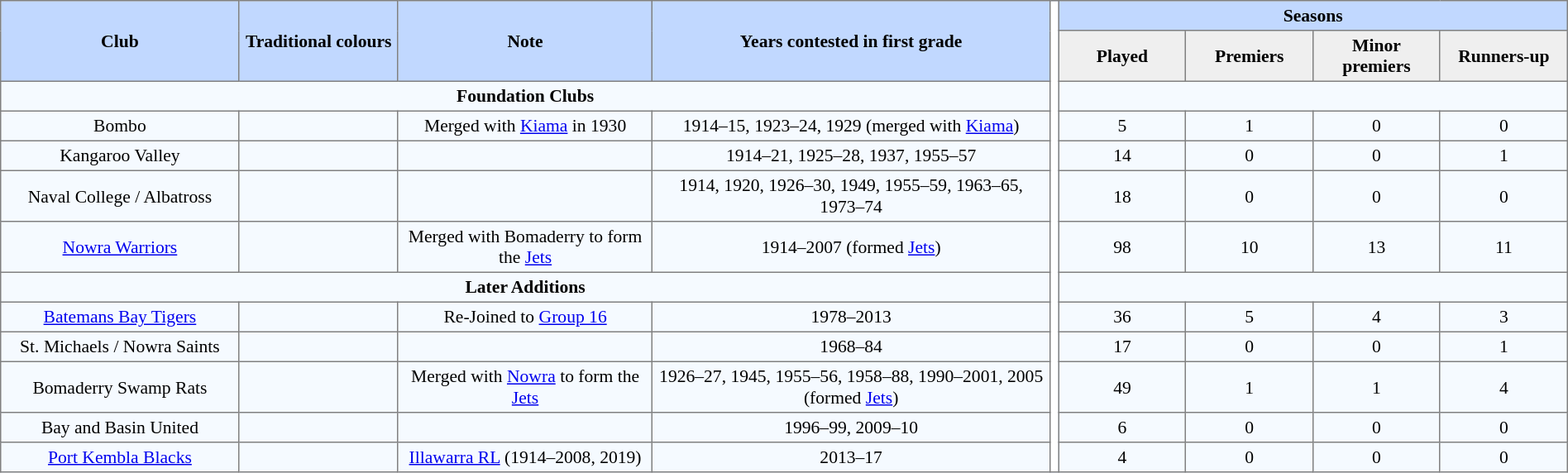<table border=1 style="border-collapse:collapse; font-size:90%;" cellpadding=3 cellspacing=0 width=100%>
<tr bgcolor=#C1D8FF>
<th rowspan=2 width=15%>Club</th>
<th rowspan=2 width=10%>Traditional colours</th>
<th rowspan=2 width=16%>Note</th>
<th rowspan=2 width=25%>Years contested in first grade</th>
<td rowspan="37" width="0.5%" bgcolor="ffffff"></td>
<th colspan=4>Seasons</th>
</tr>
<tr bgcolor=#EFEFEF>
<th width=8%>Played</th>
<th width=8%>Premiers</th>
<th width=8%>Minor premiers</th>
<th width=8%>Runners-up</th>
</tr>
<tr align=center bgcolor=#F5FAFF>
<td colspan=4><strong>Foundation Clubs</strong></td>
<td colspan=4></td>
</tr>
<tr align=center bgcolor=#F5FAFF>
<td>Bombo</td>
<td></td>
<td>Merged with <a href='#'>Kiama</a> in 1930</td>
<td>1914–15, 1923–24, 1929 (merged with <a href='#'>Kiama</a>)</td>
<td>5</td>
<td>1</td>
<td>0</td>
<td>0</td>
</tr>
<tr align=center bgcolor=#F5FAFF>
<td>Kangaroo Valley</td>
<td></td>
<td></td>
<td>1914–21, 1925–28, 1937, 1955–57</td>
<td>14</td>
<td>0</td>
<td>0</td>
<td>1</td>
</tr>
<tr align=center bgcolor=#F5FAFF>
<td>Naval College / Albatross</td>
<td></td>
<td></td>
<td>1914, 1920, 1926–30, 1949, 1955–59, 1963–65, 1973–74</td>
<td>18</td>
<td>0</td>
<td>0</td>
<td>0</td>
</tr>
<tr align=center bgcolor=#F5FAFF>
<td><a href='#'>Nowra Warriors</a></td>
<td></td>
<td>Merged with Bomaderry to form the <a href='#'>Jets</a></td>
<td>1914–2007 (formed <a href='#'>Jets</a>)</td>
<td>98</td>
<td>10</td>
<td>13</td>
<td>11</td>
</tr>
<tr align=center bgcolor=#F5FAFF>
<td colspan=4><strong>Later Additions</strong></td>
<td colspan=4></td>
</tr>
<tr align=center bgcolor=#F5FAFF>
<td><a href='#'>Batemans Bay Tigers</a></td>
<td></td>
<td>Re-Joined to <a href='#'>Group 16</a></td>
<td>1978–2013</td>
<td>36</td>
<td>5</td>
<td>4</td>
<td>3</td>
</tr>
<tr align=center bgcolor=#F5FAFF>
<td>St. Michaels / Nowra Saints</td>
<td></td>
<td></td>
<td>1968–84</td>
<td>17</td>
<td>0</td>
<td>0</td>
<td>1</td>
</tr>
<tr align=center bgcolor=#F5FAFF>
<td>Bomaderry Swamp Rats</td>
<td></td>
<td>Merged with <a href='#'>Nowra</a> to form the <a href='#'>Jets</a></td>
<td>1926–27, 1945, 1955–56, 1958–88, 1990–2001, 2005 (formed <a href='#'>Jets</a>)</td>
<td>49</td>
<td>1</td>
<td>1</td>
<td>4</td>
</tr>
<tr align=center bgcolor=#F5FAFF>
<td>Bay and Basin United</td>
<td></td>
<td></td>
<td>1996–99, 2009–10</td>
<td>6</td>
<td>0</td>
<td>0</td>
<td>0</td>
</tr>
<tr align=center bgcolor=#F5FAFF>
<td><a href='#'>Port Kembla Blacks</a></td>
<td></td>
<td><a href='#'>Illawarra RL</a> (1914–2008, 2019)</td>
<td>2013–17</td>
<td>4</td>
<td>0</td>
<td>0</td>
<td>0</td>
</tr>
</table>
